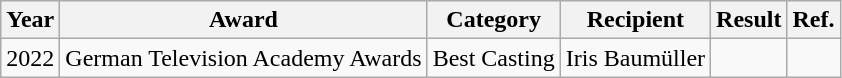<table class="wikitable">
<tr>
<th>Year</th>
<th>Award</th>
<th>Category</th>
<th>Recipient</th>
<th>Result</th>
<th>Ref.</th>
</tr>
<tr>
<td>2022</td>
<td>German Television Academy Awards</td>
<td>Best Casting</td>
<td>Iris Baumüller</td>
<td></td>
<td></td>
</tr>
</table>
